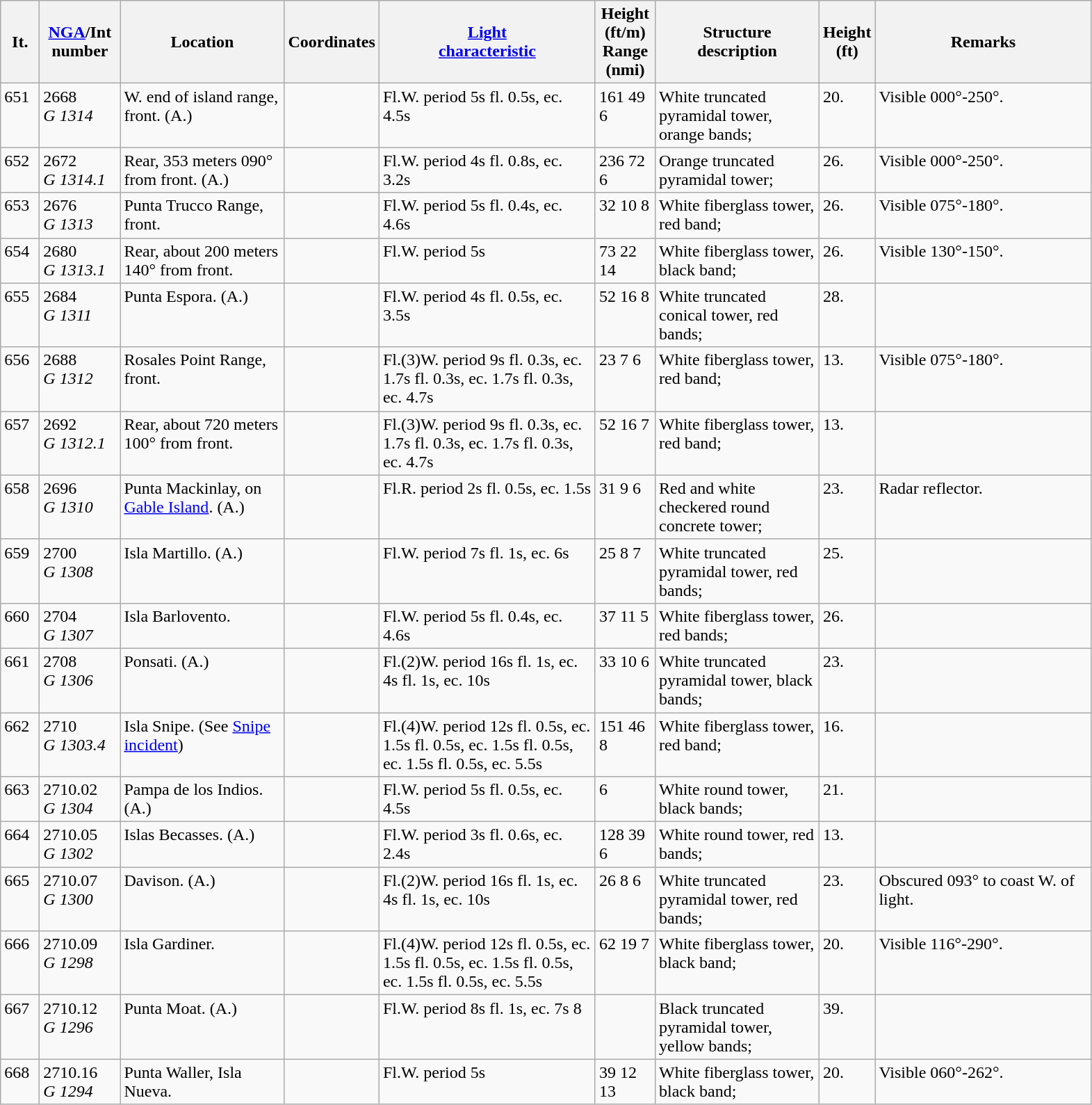<table class="wikitable">
<tr>
<th width="30">It.</th>
<th width="70"><a href='#'>NGA</a>/Int<br>number</th>
<th width="150">Location</th>
<th width="80">Coordinates</th>
<th width="200"><a href='#'>Light<br>characteristic</a></th>
<th width="50">Height (ft/m)<br>Range (nmi)</th>
<th width="150">Structure<br>description</th>
<th width="30">Height (ft)</th>
<th width="200">Remarks</th>
</tr>
<tr valign="top">
<td>651</td>
<td>2668<br><em>G 1314</em></td>
<td>W. end of island range, front.  (A.)</td>
<td></td>
<td>Fl.W. period 5s fl. 0.5s, ec. 4.5s</td>
<td>161 49 6</td>
<td>White truncated pyramidal tower,  orange bands;</td>
<td>20.</td>
<td>Visible 000°-250°.</td>
</tr>
<tr valign="top">
<td>652</td>
<td>2672<br><em>G 1314.1</em></td>
<td>Rear, 353 meters 090° from  front. (A.)</td>
<td></td>
<td>Fl.W. period 4s fl. 0.8s, ec. 3.2s</td>
<td>236 72 6</td>
<td>Orange truncated pyramidal  tower;</td>
<td>26.</td>
<td>Visible 000°-250°.</td>
</tr>
<tr valign="top">
<td>653</td>
<td>2676<br><em>G 1313</em></td>
<td>Punta Trucco Range, front.</td>
<td></td>
<td>Fl.W. period 5s fl. 0.4s, ec. 4.6s</td>
<td>32 10 8</td>
<td>White fiberglass tower, red band;</td>
<td>26.</td>
<td>Visible 075°-180°.</td>
</tr>
<tr valign="top">
<td>654</td>
<td>2680<br><em>G 1313.1</em></td>
<td>Rear, about 200 meters 140° from front.</td>
<td></td>
<td>Fl.W. period 5s</td>
<td>73 22 14</td>
<td>White fiberglass tower, black  band;</td>
<td>26.</td>
<td>Visible 130°-150°.</td>
</tr>
<tr valign="top">
<td>655</td>
<td>2684<br><em>G 1311</em></td>
<td>Punta Espora. (A.)</td>
<td></td>
<td>Fl.W. period 4s fl. 0.5s, ec. 3.5s</td>
<td>52 16 8</td>
<td>White truncated conical tower,  red bands;</td>
<td>28.</td>
<td></td>
</tr>
<tr valign="top">
<td>656</td>
<td>2688<br><em>G 1312</em></td>
<td>Rosales Point Range, front.</td>
<td></td>
<td>Fl.(3)W. period 9s fl. 0.3s, ec. 1.7s fl. 0.3s, ec. 1.7s fl. 0.3s, ec. 4.7s</td>
<td>23 7 6</td>
<td>White fiberglass tower, red band;</td>
<td>13.</td>
<td>Visible 075°-180°.</td>
</tr>
<tr valign="top">
<td>657</td>
<td>2692<br><em>G 1312.1</em></td>
<td>Rear, about 720 meters 100° from front.</td>
<td></td>
<td>Fl.(3)W. period 9s fl. 0.3s, ec. 1.7s fl. 0.3s, ec. 1.7s fl. 0.3s, ec. 4.7s</td>
<td>52 16 7</td>
<td>White fiberglass tower, red band;</td>
<td>13.</td>
<td></td>
</tr>
<tr valign="top">
<td>658</td>
<td>2696<br><em>G 1310</em></td>
<td>Punta Mackinlay, on <a href='#'>Gable Island</a>. (A.)</td>
<td></td>
<td>Fl.R. period 2s fl. 0.5s, ec. 1.5s</td>
<td>31 9 6</td>
<td>Red and white checkered round  concrete tower;</td>
<td>23.</td>
<td>Radar reflector.</td>
</tr>
<tr valign="top">
<td>659</td>
<td>2700<br><em>G 1308</em></td>
<td>Isla Martillo. (A.)</td>
<td></td>
<td>Fl.W. period 7s fl. 1s, ec. 6s</td>
<td>25 8 7</td>
<td>White truncated pyramidal tower,  red bands;</td>
<td>25.</td>
<td></td>
</tr>
<tr valign="top">
<td>660</td>
<td>2704<br><em>G 1307</em></td>
<td>Isla Barlovento.</td>
<td></td>
<td>Fl.W. period 5s fl. 0.4s, ec. 4.6s</td>
<td>37 11 5</td>
<td>White fiberglass tower, red  bands;</td>
<td>26.</td>
<td></td>
</tr>
<tr valign="top">
<td>661</td>
<td>2708<br><em>G 1306</em></td>
<td>Ponsati. (A.)</td>
<td></td>
<td>Fl.(2)W. period 16s fl. 1s, ec. 4s fl. 1s, ec. 10s</td>
<td>33 10 6</td>
<td>White truncated pyramidal tower,  black bands;</td>
<td>23.</td>
<td></td>
</tr>
<tr valign="top">
<td>662</td>
<td>2710<br><em>G 1303.4</em></td>
<td>Isla Snipe. (See <a href='#'>Snipe incident</a>)</td>
<td></td>
<td>Fl.(4)W. period 12s fl. 0.5s, ec. 1.5s fl. 0.5s, ec. 1.5s fl. 0.5s, ec. 1.5s fl. 0.5s, ec. 5.5s</td>
<td>151 46 8</td>
<td>White fiberglass tower, red band;</td>
<td>16.</td>
<td></td>
</tr>
<tr valign="top">
<td>663</td>
<td>2710.02<br><em>G 1304</em></td>
<td>Pampa de los Indios. (A.)</td>
<td></td>
<td>Fl.W. period 5s fl. 0.5s, ec. 4.5s</td>
<td>6</td>
<td>White round tower, black bands;</td>
<td>21.</td>
<td></td>
</tr>
<tr valign="top">
<td>664</td>
<td>2710.05<br><em>G 1302</em></td>
<td>Islas Becasses. (A.)</td>
<td></td>
<td>Fl.W. period 3s fl. 0.6s, ec. 2.4s</td>
<td>128 39 6</td>
<td>White round tower, red bands;</td>
<td>13.</td>
<td></td>
</tr>
<tr valign="top">
<td>665</td>
<td>2710.07<br><em>G 1300</em></td>
<td>Davison. (A.)</td>
<td></td>
<td>Fl.(2)W. period 16s fl. 1s, ec. 4s fl. 1s, ec. 10s</td>
<td>26 8 6</td>
<td>White truncated pyramidal tower,  red bands;</td>
<td>23.</td>
<td>Obscured 093° to coast W. of  light.</td>
</tr>
<tr valign="top">
<td>666</td>
<td>2710.09<br><em>G 1298</em></td>
<td>Isla Gardiner.</td>
<td></td>
<td>Fl.(4)W. period 12s fl. 0.5s, ec. 1.5s fl. 0.5s, ec. 1.5s fl. 0.5s, ec. 1.5s fl. 0.5s, ec. 5.5s</td>
<td>62 19 7</td>
<td>White fiberglass tower, black  band;</td>
<td>20.</td>
<td>Visible 116°-290°.</td>
</tr>
<tr valign="top">
<td>667</td>
<td>2710.12<br><em>G 1296</em></td>
<td>Punta Moat. (A.)</td>
<td></td>
<td>Fl.W. period 8s fl. 1s, ec. 7s 8</td>
<td></td>
<td>Black truncated pyramidal tower,  yellow bands;</td>
<td>39.</td>
<td></td>
</tr>
<tr valign="top">
<td>668</td>
<td>2710.16<br><em>G 1294</em></td>
<td>Punta Waller, Isla Nueva.</td>
<td></td>
<td>Fl.W. period 5s</td>
<td>39 12 13</td>
<td>White fiberglass tower, black  band;</td>
<td>20.</td>
<td>Visible 060°-262°.</td>
</tr>
</table>
